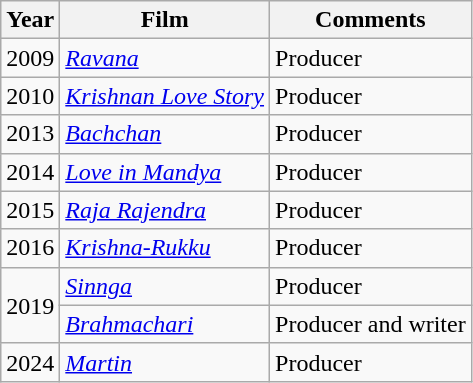<table class="wikitable">
<tr>
<th>Year</th>
<th>Film</th>
<th>Comments</th>
</tr>
<tr>
<td>2009</td>
<td><em><a href='#'>Ravana</a></em></td>
<td>Producer</td>
</tr>
<tr>
<td>2010</td>
<td><em><a href='#'>Krishnan Love Story</a></em></td>
<td>Producer</td>
</tr>
<tr>
<td>2013</td>
<td><em><a href='#'>Bachchan</a></em></td>
<td>Producer</td>
</tr>
<tr>
<td>2014</td>
<td><em><a href='#'>Love in Mandya</a></em></td>
<td>Producer</td>
</tr>
<tr>
<td>2015</td>
<td><em><a href='#'>Raja Rajendra</a></em></td>
<td>Producer</td>
</tr>
<tr>
<td>2016</td>
<td><em><a href='#'>Krishna-Rukku</a></em></td>
<td>Producer</td>
</tr>
<tr>
<td rowspan="2">2019</td>
<td><em><a href='#'>Sinnga</a></em></td>
<td>Producer</td>
</tr>
<tr>
<td><em><a href='#'>Brahmachari</a></em></td>
<td>Producer and writer</td>
</tr>
<tr>
<td>2024</td>
<td><em><a href='#'>Martin</a></em></td>
<td>Producer</td>
</tr>
</table>
